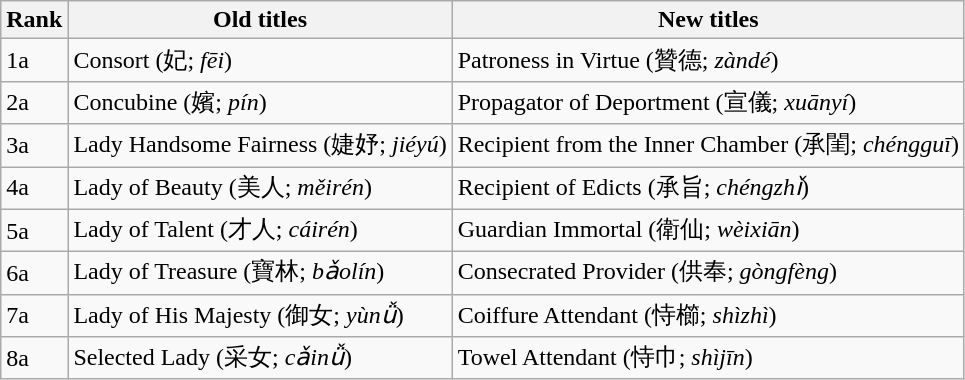<table class="wikitable">
<tr>
<th>Rank</th>
<th>Old titles</th>
<th>New titles</th>
</tr>
<tr>
<td>1a</td>
<td>Consort (妃; <em>fēi</em>)</td>
<td>Patroness in Virtue (贊德; <em>zàndé</em>)</td>
</tr>
<tr>
<td>2a</td>
<td>Concubine (嬪; <em>pín</em>)</td>
<td>Propagator of Deportment (宣儀; <em>xuānyí</em>)</td>
</tr>
<tr>
<td>3a</td>
<td>Lady Handsome Fairness (婕妤; <em>jiéyú</em>)</td>
<td>Recipient from the Inner Chamber (承閨; <em>chéngguī</em>)</td>
</tr>
<tr>
<td>4a</td>
<td>Lady of Beauty (美人; <em>měirén</em>)</td>
<td>Recipient of Edicts (承旨; <em>chéngzhǐ</em>)</td>
</tr>
<tr>
<td>5a</td>
<td>Lady of Talent (才人; <em>cáirén</em>)</td>
<td>Guardian Immortal (衛仙; <em>wèixiān</em>)</td>
</tr>
<tr>
<td>6a</td>
<td>Lady of Treasure (寶林; <em>bǎolín</em>)</td>
<td>Consecrated Provider (供奉; <em>gòngfèng</em>)</td>
</tr>
<tr>
<td>7a</td>
<td>Lady of His Majesty (御女; <em>yùnǚ</em>)</td>
<td>Coiffure Attendant (恃櫛; <em>shìzhì</em>)</td>
</tr>
<tr>
<td>8a</td>
<td>Selected Lady (采女; <em>cǎinǚ</em>)</td>
<td>Towel Attendant (恃巾; <em>shìjīn</em>)</td>
</tr>
</table>
